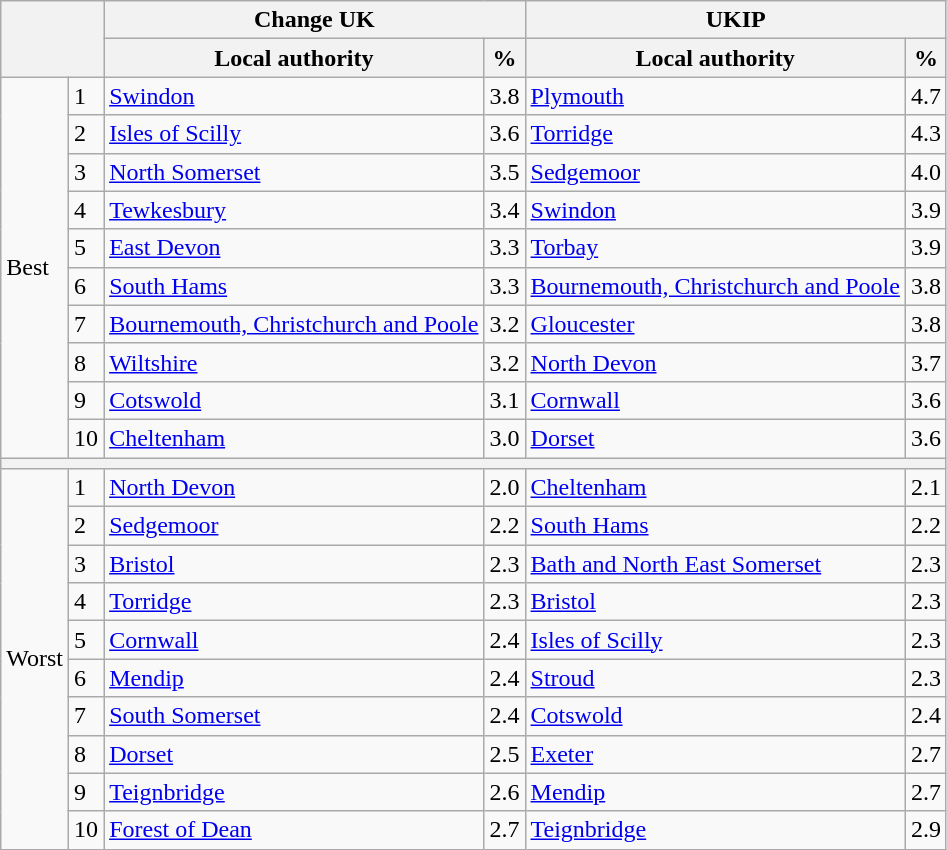<table class="wikitable">
<tr>
<th colspan="2" rowspan="2"></th>
<th colspan="2">Change UK</th>
<th colspan="2">UKIP</th>
</tr>
<tr>
<th style="text-align:center;">Local authority</th>
<th style="text-align:center;">%</th>
<th>Local authority</th>
<th>%</th>
</tr>
<tr>
<td rowspan="10">Best</td>
<td>1</td>
<td><a href='#'>Swindon</a></td>
<td>3.8</td>
<td><a href='#'>Plymouth</a></td>
<td>4.7</td>
</tr>
<tr>
<td>2</td>
<td><a href='#'>Isles of Scilly</a></td>
<td>3.6</td>
<td><a href='#'>Torridge</a></td>
<td>4.3</td>
</tr>
<tr>
<td>3</td>
<td><a href='#'>North Somerset</a></td>
<td>3.5</td>
<td><a href='#'>Sedgemoor</a></td>
<td>4.0</td>
</tr>
<tr>
<td>4</td>
<td><a href='#'>Tewkesbury</a></td>
<td>3.4</td>
<td><a href='#'>Swindon</a></td>
<td>3.9</td>
</tr>
<tr>
<td>5</td>
<td><a href='#'>East Devon</a></td>
<td>3.3</td>
<td><a href='#'>Torbay</a></td>
<td>3.9</td>
</tr>
<tr>
<td>6</td>
<td><a href='#'>South Hams</a></td>
<td>3.3</td>
<td><a href='#'>Bournemouth, Christchurch and Poole</a></td>
<td>3.8</td>
</tr>
<tr>
<td>7</td>
<td><a href='#'>Bournemouth, Christchurch and Poole</a></td>
<td>3.2</td>
<td><a href='#'>Gloucester</a></td>
<td>3.8</td>
</tr>
<tr>
<td>8</td>
<td><a href='#'>Wiltshire</a></td>
<td>3.2</td>
<td><a href='#'>North Devon</a></td>
<td>3.7</td>
</tr>
<tr>
<td>9</td>
<td><a href='#'>Cotswold</a></td>
<td>3.1</td>
<td><a href='#'>Cornwall</a></td>
<td>3.6</td>
</tr>
<tr>
<td>10</td>
<td><a href='#'>Cheltenham</a></td>
<td>3.0</td>
<td><a href='#'>Dorset</a></td>
<td>3.6</td>
</tr>
<tr>
<th colspan="8"></th>
</tr>
<tr>
<td rowspan="10">Worst</td>
<td>1</td>
<td><a href='#'>North Devon</a></td>
<td>2.0</td>
<td><a href='#'>Cheltenham</a></td>
<td>2.1</td>
</tr>
<tr>
<td>2</td>
<td><a href='#'>Sedgemoor</a></td>
<td>2.2</td>
<td><a href='#'>South Hams</a></td>
<td>2.2</td>
</tr>
<tr>
<td>3</td>
<td><a href='#'>Bristol</a></td>
<td>2.3</td>
<td><a href='#'>Bath and North East Somerset</a></td>
<td>2.3</td>
</tr>
<tr>
<td>4</td>
<td><a href='#'>Torridge</a></td>
<td>2.3</td>
<td><a href='#'>Bristol</a></td>
<td>2.3</td>
</tr>
<tr>
<td>5</td>
<td><a href='#'>Cornwall</a></td>
<td>2.4</td>
<td><a href='#'>Isles of Scilly</a></td>
<td>2.3</td>
</tr>
<tr>
<td>6</td>
<td><a href='#'>Mendip</a></td>
<td>2.4</td>
<td><a href='#'>Stroud</a></td>
<td>2.3</td>
</tr>
<tr>
<td>7</td>
<td><a href='#'>South Somerset</a></td>
<td>2.4</td>
<td><a href='#'>Cotswold</a></td>
<td>2.4</td>
</tr>
<tr>
<td>8</td>
<td><a href='#'>Dorset</a></td>
<td>2.5</td>
<td><a href='#'>Exeter</a></td>
<td>2.7</td>
</tr>
<tr>
<td>9</td>
<td><a href='#'>Teignbridge</a></td>
<td>2.6</td>
<td><a href='#'>Mendip</a></td>
<td>2.7</td>
</tr>
<tr>
<td>10</td>
<td><a href='#'>Forest of Dean</a></td>
<td>2.7</td>
<td><a href='#'>Teignbridge</a></td>
<td>2.9</td>
</tr>
</table>
